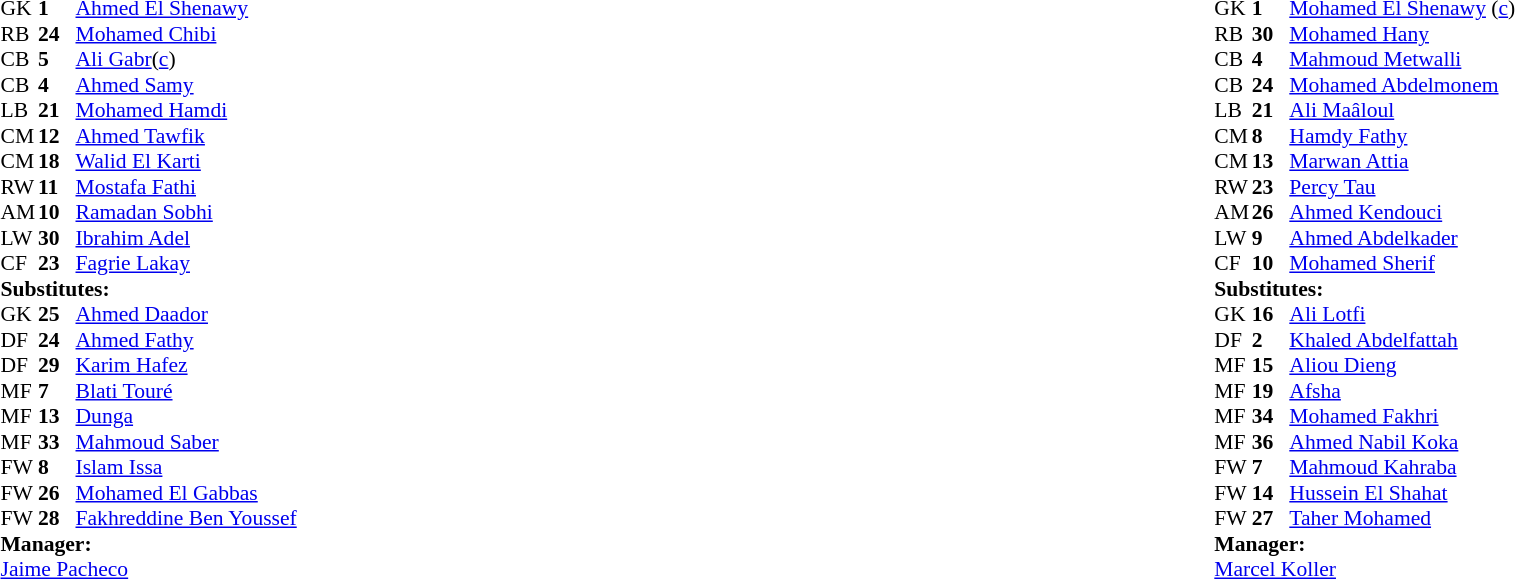<table style="width:100%">
<tr>
<td style="vertical-align:top;width:40%"><br><table style="font-size:90%" cellspacing="0" cellpadding="0">
<tr>
<th width="25"></th>
<th width="25"></th>
</tr>
<tr>
<td>GK</td>
<td><strong>1</strong></td>
<td> <a href='#'>Ahmed El Shenawy</a></td>
</tr>
<tr>
<td>RB</td>
<td><strong>24</strong></td>
<td> <a href='#'>Mohamed Chibi</a></td>
<td></td>
<td></td>
</tr>
<tr>
<td>CB</td>
<td><strong>5</strong></td>
<td> <a href='#'>Ali Gabr</a>(<a href='#'>c</a>)</td>
</tr>
<tr>
<td>CB</td>
<td><strong>4</strong></td>
<td> <a href='#'>Ahmed Samy</a></td>
<td></td>
<td></td>
</tr>
<tr>
<td>LB</td>
<td><strong>21</strong></td>
<td> <a href='#'>Mohamed Hamdi</a></td>
<td></td>
<td></td>
</tr>
<tr>
<td>CM</td>
<td><strong>12</strong></td>
<td> <a href='#'>Ahmed Tawfik</a></td>
</tr>
<tr>
<td>CM</td>
<td><strong>18</strong></td>
<td> <a href='#'>Walid El Karti</a></td>
<td></td>
<td></td>
</tr>
<tr>
<td>RW</td>
<td><strong>11</strong></td>
<td> <a href='#'>Mostafa Fathi</a></td>
<td></td>
<td></td>
</tr>
<tr>
<td>AM</td>
<td><strong>10</strong></td>
<td> <a href='#'>Ramadan Sobhi</a></td>
<td></td>
</tr>
<tr>
<td>LW</td>
<td><strong>30</strong></td>
<td> <a href='#'>Ibrahim Adel</a></td>
<td></td>
<td></td>
</tr>
<tr>
<td>CF</td>
<td><strong>23</strong></td>
<td> <a href='#'>Fagrie Lakay</a></td>
<td></td>
<td></td>
</tr>
<tr>
<td colspan="3"><strong>Substitutes:</strong></td>
</tr>
<tr>
<td>GK</td>
<td><strong>25</strong></td>
<td> <a href='#'>Ahmed Daador</a></td>
</tr>
<tr>
<td>DF</td>
<td><strong>24</strong></td>
<td> <a href='#'>Ahmed Fathy</a></td>
</tr>
<tr>
<td>DF</td>
<td><strong>29</strong></td>
<td> <a href='#'>Karim Hafez</a></td>
<td></td>
<td></td>
</tr>
<tr>
<td>MF</td>
<td><strong>7</strong></td>
<td> <a href='#'>Blati Touré</a></td>
<td></td>
<td></td>
</tr>
<tr>
<td>MF</td>
<td><strong>13</strong></td>
<td> <a href='#'>Dunga</a></td>
</tr>
<tr>
<td>MF</td>
<td><strong>33</strong></td>
<td> <a href='#'>Mahmoud Saber</a></td>
<td></td>
<td></td>
</tr>
<tr>
<td>FW</td>
<td><strong>8</strong></td>
<td> <a href='#'>Islam Issa</a></td>
<td></td>
<td></td>
</tr>
<tr>
<td>FW</td>
<td><strong>26</strong></td>
<td> <a href='#'>Mohamed El Gabbas</a></td>
<td></td>
<td></td>
</tr>
<tr>
<td>FW</td>
<td><strong>28</strong></td>
<td> <a href='#'>Fakhreddine Ben Youssef</a></td>
<td></td>
<td></td>
</tr>
<tr>
<td colspan="3"><strong>Manager:</strong></td>
</tr>
<tr>
<td colspan="4"> <a href='#'>Jaime Pacheco</a></td>
</tr>
</table>
</td>
<td style="vertical-align:top;width:50%"><br><table cellspacing="0" cellpadding="0" style="font-size:90%; margin:auto">
<tr>
<th width="25"></th>
<th width="25"></th>
</tr>
<tr>
<td>GK</td>
<td><strong>1</strong></td>
<td> <a href='#'>Mohamed El Shenawy</a> (<a href='#'>c</a>)</td>
</tr>
<tr>
<td>RB</td>
<td><strong>30</strong></td>
<td> <a href='#'>Mohamed Hany</a></td>
<td></td>
<td></td>
</tr>
<tr>
<td>CB</td>
<td><strong>4</strong></td>
<td> <a href='#'>Mahmoud Metwalli</a></td>
</tr>
<tr>
<td>CB</td>
<td><strong>24</strong></td>
<td> <a href='#'>Mohamed Abdelmonem</a></td>
</tr>
<tr>
<td>LB</td>
<td><strong>21</strong></td>
<td> <a href='#'>Ali Maâloul</a></td>
</tr>
<tr>
<td>CM</td>
<td><strong>8</strong></td>
<td> <a href='#'>Hamdy Fathy</a></td>
<td></td>
<td></td>
</tr>
<tr>
<td>CM</td>
<td><strong>13</strong></td>
<td> <a href='#'>Marwan Attia</a></td>
</tr>
<tr>
<td>RW</td>
<td><strong>23</strong></td>
<td> <a href='#'>Percy Tau</a></td>
<td></td>
<td></td>
</tr>
<tr>
<td>AM</td>
<td><strong>26</strong></td>
<td> <a href='#'>Ahmed Kendouci</a></td>
<td></td>
<td></td>
</tr>
<tr>
<td>LW</td>
<td><strong>9</strong></td>
<td> <a href='#'>Ahmed Abdelkader</a></td>
<td></td>
<td></td>
</tr>
<tr>
<td>CF</td>
<td><strong>10</strong></td>
<td> <a href='#'>Mohamed Sherif</a></td>
<td></td>
<td></td>
</tr>
<tr>
<td colspan="3"><strong>Substitutes:</strong></td>
</tr>
<tr>
<td>GK</td>
<td><strong>16</strong></td>
<td> <a href='#'>Ali Lotfi</a></td>
</tr>
<tr>
<td>DF</td>
<td><strong>2</strong></td>
<td> <a href='#'>Khaled Abdelfattah</a></td>
<td></td>
<td></td>
</tr>
<tr>
<td>MF</td>
<td><strong>15</strong></td>
<td> <a href='#'>Aliou Dieng</a></td>
<td></td>
<td></td>
</tr>
<tr>
<td>MF</td>
<td><strong>19</strong></td>
<td> <a href='#'>Afsha</a></td>
<td></td>
<td></td>
</tr>
<tr>
<td>MF</td>
<td><strong>34</strong></td>
<td> <a href='#'>Mohamed Fakhri</a></td>
</tr>
<tr>
<td>MF</td>
<td><strong>36</strong></td>
<td> <a href='#'>Ahmed Nabil Koka</a></td>
</tr>
<tr>
<td>FW</td>
<td><strong>7</strong></td>
<td> <a href='#'>Mahmoud Kahraba</a></td>
<td></td>
<td></td>
</tr>
<tr>
<td>FW</td>
<td><strong>14</strong></td>
<td> <a href='#'>Hussein El Shahat</a></td>
<td></td>
<td></td>
</tr>
<tr>
<td>FW</td>
<td><strong>27</strong></td>
<td> <a href='#'>Taher Mohamed</a></td>
<td></td>
<td></td>
</tr>
<tr>
<td colspan="3"><strong>Manager:</strong></td>
</tr>
<tr>
<td colspan="4"> <a href='#'>Marcel Koller</a></td>
</tr>
</table>
</td>
</tr>
</table>
